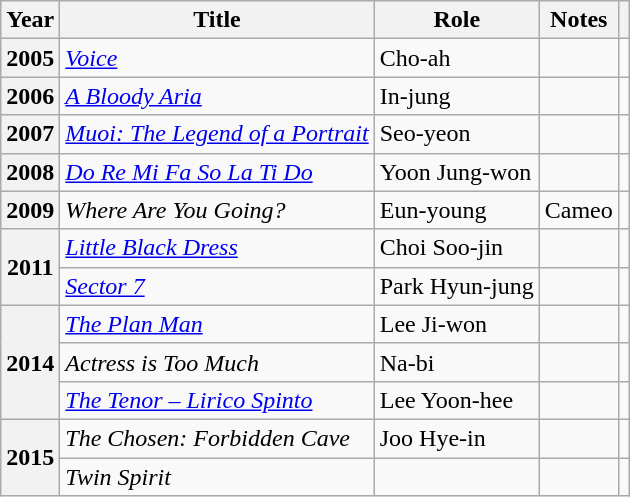<table class="wikitable plainrowheaders sortable">
<tr>
<th scope="col">Year</th>
<th scope="col">Title</th>
<th scope="col">Role</th>
<th scope="col">Notes</th>
<th scope="col" class="unsortable"></th>
</tr>
<tr>
<th scope="row">2005</th>
<td><em><a href='#'>Voice</a></em></td>
<td>Cho-ah</td>
<td></td>
<td style="text-align:center"></td>
</tr>
<tr>
<th scope="row">2006</th>
<td><em><a href='#'>A Bloody Aria</a></em></td>
<td>In-jung</td>
<td></td>
<td style="text-align:center"></td>
</tr>
<tr>
<th scope="row">2007</th>
<td><em><a href='#'>Muoi: The Legend of a Portrait</a></em></td>
<td>Seo-yeon</td>
<td></td>
<td style="text-align:center"></td>
</tr>
<tr>
<th scope="row">2008</th>
<td><em><a href='#'>Do Re Mi Fa So La Ti Do</a></em></td>
<td>Yoon Jung-won</td>
<td></td>
<td style="text-align:center"></td>
</tr>
<tr>
<th scope="row">2009</th>
<td><em>Where Are You Going?</em></td>
<td>Eun-young</td>
<td>Cameo</td>
<td style="text-align:center"></td>
</tr>
<tr>
<th scope="row" rowspan="2">2011</th>
<td><em><a href='#'>Little Black Dress</a></em></td>
<td>Choi Soo-jin</td>
<td></td>
<td style="text-align:center"></td>
</tr>
<tr>
<td><em><a href='#'>Sector 7</a></em></td>
<td>Park Hyun-jung</td>
<td></td>
<td style="text-align:center"></td>
</tr>
<tr>
<th scope="row" rowspan="3">2014</th>
<td><em><a href='#'>The Plan Man</a></em></td>
<td>Lee Ji-won</td>
<td></td>
<td style="text-align:center"></td>
</tr>
<tr>
<td><em>Actress is Too Much</em></td>
<td>Na-bi</td>
<td></td>
<td style="text-align:center"></td>
</tr>
<tr>
<td><em><a href='#'>The Tenor – Lirico Spinto</a></em></td>
<td>Lee Yoon-hee</td>
<td></td>
<td style="text-align:center"></td>
</tr>
<tr>
<th scope="row" rowspan="2">2015</th>
<td><em>The Chosen: Forbidden Cave</em></td>
<td>Joo Hye-in</td>
<td></td>
<td style="text-align:center"></td>
</tr>
<tr>
<td><em>Twin Spirit</em></td>
<td></td>
<td></td>
<td style="text-align:center"></td>
</tr>
</table>
